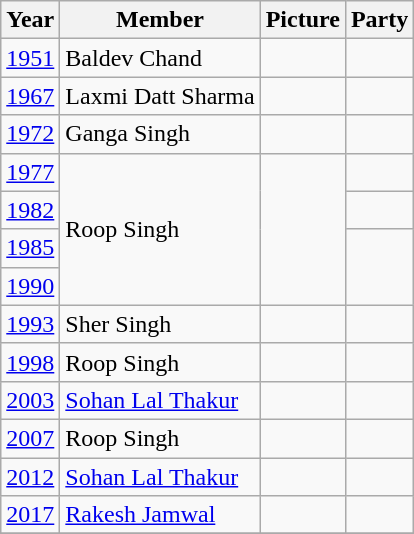<table class="wikitable sortable">
<tr>
<th>Year</th>
<th>Member</th>
<th>Picture</th>
<th colspan="2">Party</th>
</tr>
<tr>
<td><a href='#'>1951</a></td>
<td>Baldev Chand</td>
<td></td>
<td></td>
</tr>
<tr>
<td><a href='#'>1967</a></td>
<td>Laxmi Datt Sharma</td>
<td></td>
</tr>
<tr>
<td><a href='#'>1972</a></td>
<td>Ganga Singh</td>
<td></td>
<td></td>
</tr>
<tr>
<td><a href='#'>1977</a></td>
<td rowspan=4>Roop Singh</td>
<td rowspan=4></td>
<td></td>
</tr>
<tr>
<td><a href='#'>1982</a></td>
<td></td>
</tr>
<tr>
<td><a href='#'>1985</a></td>
</tr>
<tr>
<td><a href='#'>1990</a></td>
</tr>
<tr>
<td><a href='#'>1993</a></td>
<td>Sher Singh</td>
<td></td>
<td></td>
</tr>
<tr>
<td><a href='#'>1998</a></td>
<td>Roop Singh</td>
<td></td>
<td></td>
</tr>
<tr>
<td><a href='#'>2003</a></td>
<td><a href='#'>Sohan Lal Thakur</a></td>
<td></td>
<td></td>
</tr>
<tr>
<td><a href='#'>2007</a></td>
<td>Roop Singh</td>
<td></td>
<td></td>
</tr>
<tr>
<td><a href='#'>2012</a></td>
<td><a href='#'>Sohan Lal Thakur</a></td>
<td></td>
<td></td>
</tr>
<tr>
<td><a href='#'>2017</a></td>
<td><a href='#'>Rakesh Jamwal</a></td>
<td></td>
<td></td>
</tr>
<tr>
</tr>
</table>
